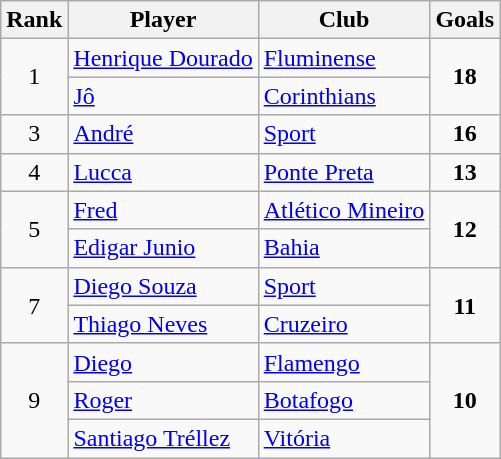<table class="wikitable" style="text-align:center">
<tr>
<th>Rank</th>
<th>Player</th>
<th>Club</th>
<th>Goals</th>
</tr>
<tr>
<td rowspan="2">1</td>
<td align="left"> <a href='#'>Henrique Dourado</a></td>
<td align="left"><a href='#'>Fluminense</a></td>
<td rowspan="2"><strong>18</strong></td>
</tr>
<tr>
<td align="left"> <a href='#'>Jô</a></td>
<td align="left"><a href='#'>Corinthians</a></td>
</tr>
<tr>
<td rowspan="1">3</td>
<td align="left"> <a href='#'>André</a></td>
<td align="left"><a href='#'>Sport</a></td>
<td rowspan="1"><strong>16</strong></td>
</tr>
<tr>
<td rowspan="1">4</td>
<td align="left"> <a href='#'>Lucca</a></td>
<td align="left"><a href='#'>Ponte Preta</a></td>
<td rowspan="1"><strong>13</strong></td>
</tr>
<tr>
<td rowspan="2">5</td>
<td align="left"> <a href='#'>Fred</a></td>
<td align="left"><a href='#'>Atlético Mineiro</a></td>
<td rowspan="2"><strong>12</strong></td>
</tr>
<tr>
<td align="left"> <a href='#'>Edigar Junio</a></td>
<td align="left"><a href='#'>Bahia</a></td>
</tr>
<tr>
<td rowspan="2">7</td>
<td align="left"> <a href='#'>Diego Souza</a></td>
<td align="left"><a href='#'>Sport</a></td>
<td rowspan="2"><strong>11</strong></td>
</tr>
<tr>
<td align="left"> <a href='#'>Thiago Neves</a></td>
<td align="left"><a href='#'>Cruzeiro</a></td>
</tr>
<tr>
<td rowspan="3">9</td>
<td align="left"> <a href='#'>Diego</a></td>
<td align="left"><a href='#'>Flamengo</a></td>
<td rowspan="3"><strong>10</strong></td>
</tr>
<tr>
<td align="left"> <a href='#'>Roger</a></td>
<td align="left"><a href='#'>Botafogo</a></td>
</tr>
<tr>
<td align="left"> <a href='#'>Santiago Tréllez</a></td>
<td align="left"><a href='#'>Vitória</a></td>
</tr>
</table>
